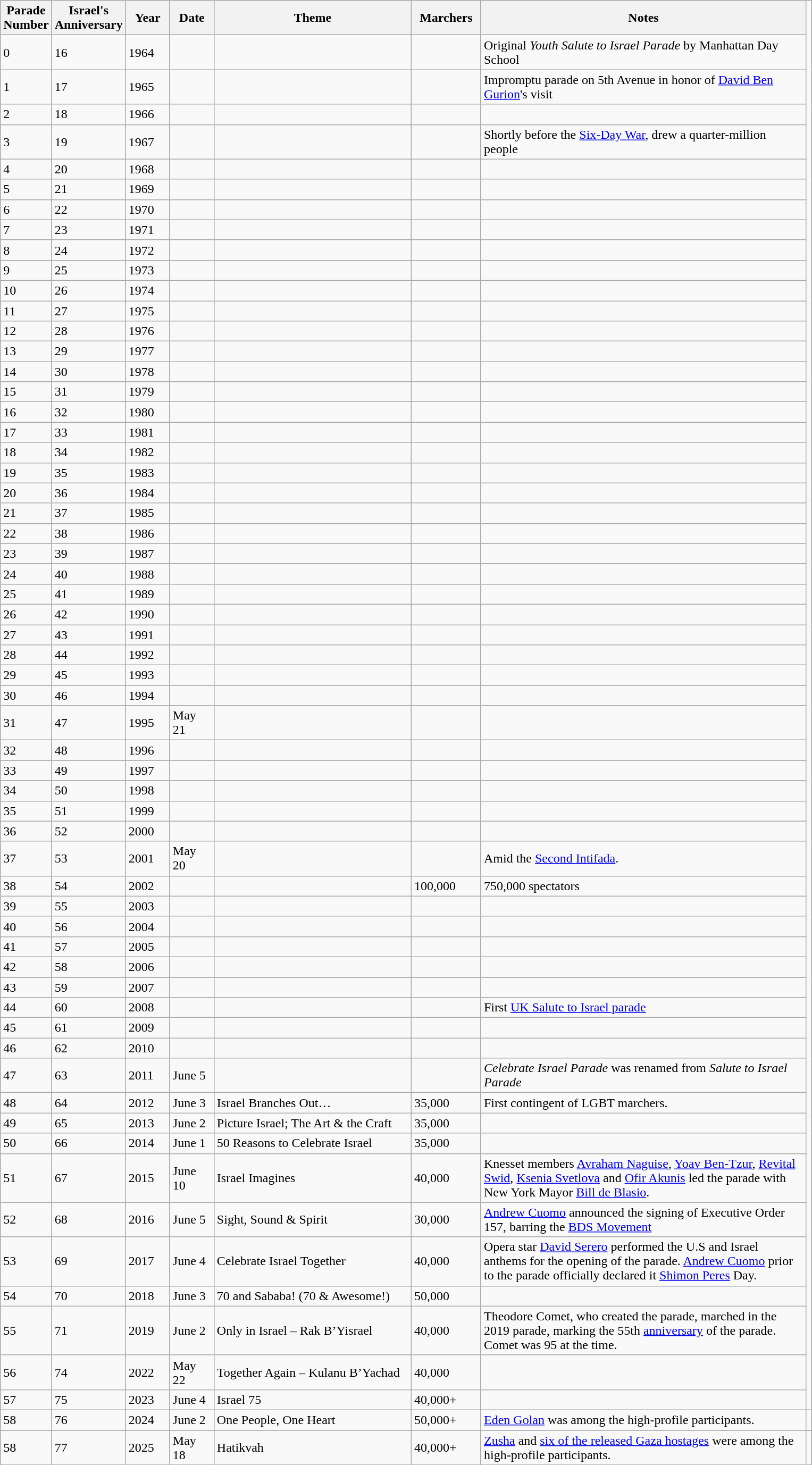<table class="wikitable sortable">
<tr>
<th style="width:3em">Parade<br>Number</th>
<th style="width:3em">Israel's<br>Anniversary</th>
<th style="width:3em">Year</th>
<th style="width:3em">Date</th>
<th style="width:15em">Theme</th>
<th style="width:5em">Marchers</th>
<th style="width:25em">Notes</th>
</tr>
<tr>
<td>0</td>
<td>16</td>
<td>1964</td>
<td></td>
<td></td>
<td></td>
<td>Original <em>Youth Salute to Israel Parade</em> by Manhattan Day School</td>
</tr>
<tr>
<td>1</td>
<td>17</td>
<td>1965</td>
<td></td>
<td></td>
<td></td>
<td>Impromptu parade on 5th Avenue in honor of <a href='#'>David Ben Gurion</a>'s visit</td>
</tr>
<tr>
<td>2</td>
<td>18</td>
<td>1966</td>
<td></td>
<td></td>
<td></td>
<td></td>
</tr>
<tr>
<td>3</td>
<td>19</td>
<td>1967</td>
<td></td>
<td></td>
<td></td>
<td>Shortly before the <a href='#'>Six-Day War</a>, drew a quarter-million people</td>
</tr>
<tr>
<td>4</td>
<td>20</td>
<td>1968</td>
<td></td>
<td></td>
<td></td>
<td></td>
</tr>
<tr>
<td>5</td>
<td>21</td>
<td>1969</td>
<td></td>
<td></td>
<td></td>
<td></td>
</tr>
<tr>
<td>6</td>
<td>22</td>
<td>1970</td>
<td></td>
<td></td>
<td></td>
<td></td>
</tr>
<tr>
<td>7</td>
<td>23</td>
<td>1971</td>
<td></td>
<td></td>
<td></td>
<td></td>
</tr>
<tr>
<td>8</td>
<td>24</td>
<td>1972</td>
<td></td>
<td></td>
<td></td>
<td></td>
</tr>
<tr>
<td>9</td>
<td>25</td>
<td>1973</td>
<td></td>
<td></td>
<td></td>
<td></td>
</tr>
<tr>
<td>10</td>
<td>26</td>
<td>1974</td>
<td></td>
<td></td>
<td></td>
<td></td>
</tr>
<tr>
<td>11</td>
<td>27</td>
<td>1975</td>
<td></td>
<td></td>
<td></td>
<td></td>
</tr>
<tr>
<td>12</td>
<td>28</td>
<td>1976</td>
<td></td>
<td></td>
<td></td>
<td></td>
</tr>
<tr>
<td>13</td>
<td>29</td>
<td>1977</td>
<td></td>
<td></td>
<td></td>
<td></td>
</tr>
<tr>
<td>14</td>
<td>30</td>
<td>1978</td>
<td></td>
<td></td>
<td></td>
<td></td>
</tr>
<tr>
<td>15</td>
<td>31</td>
<td>1979</td>
<td></td>
<td></td>
<td></td>
<td></td>
</tr>
<tr>
<td>16</td>
<td>32</td>
<td>1980</td>
<td></td>
<td></td>
<td></td>
<td></td>
</tr>
<tr>
<td>17</td>
<td>33</td>
<td>1981</td>
<td></td>
<td></td>
<td></td>
<td></td>
</tr>
<tr>
<td>18</td>
<td>34</td>
<td>1982</td>
<td></td>
<td></td>
<td></td>
<td></td>
</tr>
<tr>
<td>19</td>
<td>35</td>
<td>1983</td>
<td></td>
<td></td>
<td></td>
<td></td>
</tr>
<tr>
<td>20</td>
<td>36</td>
<td>1984</td>
<td></td>
<td></td>
<td></td>
<td></td>
</tr>
<tr>
<td>21</td>
<td>37</td>
<td>1985</td>
<td></td>
<td></td>
<td></td>
<td></td>
</tr>
<tr>
<td>22</td>
<td>38</td>
<td>1986</td>
<td></td>
<td></td>
<td></td>
<td></td>
</tr>
<tr>
<td>23</td>
<td>39</td>
<td>1987</td>
<td></td>
<td></td>
<td></td>
<td></td>
</tr>
<tr>
<td>24</td>
<td>40</td>
<td>1988</td>
<td></td>
<td></td>
<td></td>
<td></td>
</tr>
<tr>
<td>25</td>
<td>41</td>
<td>1989</td>
<td></td>
<td></td>
<td></td>
<td></td>
</tr>
<tr>
<td>26</td>
<td>42</td>
<td>1990</td>
<td></td>
<td></td>
<td></td>
<td></td>
</tr>
<tr>
<td>27</td>
<td>43</td>
<td>1991</td>
<td></td>
<td></td>
<td></td>
<td></td>
</tr>
<tr>
<td>28</td>
<td>44</td>
<td>1992</td>
<td></td>
<td></td>
<td></td>
<td></td>
</tr>
<tr>
<td>29</td>
<td>45</td>
<td>1993</td>
<td></td>
<td></td>
<td></td>
<td></td>
</tr>
<tr>
<td>30</td>
<td>46</td>
<td>1994</td>
<td></td>
<td></td>
<td></td>
<td></td>
</tr>
<tr>
<td>31</td>
<td>47</td>
<td>1995</td>
<td>May 21</td>
<td></td>
<td></td>
<td></td>
</tr>
<tr>
<td>32</td>
<td>48</td>
<td>1996</td>
<td></td>
<td></td>
<td></td>
<td></td>
</tr>
<tr>
<td>33</td>
<td>49</td>
<td>1997</td>
<td></td>
<td></td>
<td></td>
<td></td>
</tr>
<tr>
<td>34</td>
<td>50</td>
<td>1998</td>
<td></td>
<td></td>
<td></td>
<td></td>
</tr>
<tr>
<td>35</td>
<td>51</td>
<td>1999</td>
<td></td>
<td></td>
<td></td>
<td></td>
</tr>
<tr>
<td>36</td>
<td>52</td>
<td>2000</td>
<td></td>
<td></td>
<td></td>
<td></td>
</tr>
<tr>
<td>37</td>
<td>53</td>
<td>2001</td>
<td>May 20</td>
<td></td>
<td></td>
<td>Amid the <a href='#'>Second Intifada</a>.</td>
</tr>
<tr>
<td>38</td>
<td>54</td>
<td>2002</td>
<td></td>
<td></td>
<td>100,000</td>
<td>750,000 spectators</td>
</tr>
<tr>
<td>39</td>
<td>55</td>
<td>2003</td>
<td></td>
<td></td>
<td></td>
<td></td>
</tr>
<tr>
<td>40</td>
<td>56</td>
<td>2004</td>
<td></td>
<td></td>
<td></td>
<td></td>
</tr>
<tr>
<td>41</td>
<td>57</td>
<td>2005</td>
<td></td>
<td></td>
<td></td>
<td></td>
</tr>
<tr>
<td>42</td>
<td>58</td>
<td>2006</td>
<td></td>
<td></td>
<td></td>
<td></td>
</tr>
<tr>
<td>43</td>
<td>59</td>
<td>2007</td>
<td></td>
<td></td>
<td></td>
<td></td>
</tr>
<tr>
<td>44</td>
<td>60</td>
<td>2008</td>
<td></td>
<td></td>
<td></td>
<td>First <a href='#'>UK Salute to Israel parade</a></td>
</tr>
<tr>
<td>45</td>
<td>61</td>
<td>2009</td>
<td></td>
<td></td>
<td></td>
<td></td>
</tr>
<tr>
<td>46</td>
<td>62</td>
<td>2010</td>
<td></td>
<td></td>
<td></td>
<td></td>
</tr>
<tr>
<td>47</td>
<td>63</td>
<td>2011</td>
<td>June 5</td>
<td></td>
<td></td>
<td><em>Celebrate Israel Parade</em> was renamed from <em>Salute to Israel Parade</em></td>
</tr>
<tr>
<td>48</td>
<td>64</td>
<td>2012</td>
<td>June 3</td>
<td>Israel Branches Out…</td>
<td>35,000</td>
<td>First contingent of LGBT marchers.</td>
</tr>
<tr>
<td>49</td>
<td>65</td>
<td>2013</td>
<td>June 2</td>
<td>Picture Israel; The Art & the Craft</td>
<td>35,000</td>
<td></td>
</tr>
<tr>
<td>50</td>
<td>66</td>
<td>2014</td>
<td>June 1</td>
<td>50 Reasons to Celebrate Israel</td>
<td>35,000</td>
<td></td>
</tr>
<tr>
<td>51</td>
<td>67</td>
<td>2015</td>
<td>June 10</td>
<td>Israel Imagines</td>
<td>40,000</td>
<td>Knesset members <a href='#'>Avraham Naguise</a>, <a href='#'>Yoav Ben-Tzur</a>, <a href='#'>Revital Swid</a>, <a href='#'>Ksenia Svetlova</a> and <a href='#'>Ofir Akunis</a> led the parade with New York Mayor <a href='#'>Bill de Blasio</a>.</td>
</tr>
<tr>
<td>52</td>
<td>68</td>
<td>2016</td>
<td>June 5</td>
<td>Sight, Sound & Spirit</td>
<td>30,000</td>
<td><a href='#'>Andrew Cuomo</a> announced the signing of Executive Order 157, barring the <a href='#'>BDS Movement</a></td>
</tr>
<tr>
<td>53</td>
<td>69</td>
<td>2017</td>
<td>June 4</td>
<td>Celebrate Israel Together</td>
<td>40,000</td>
<td>Opera star <a href='#'>David Serero</a> performed the U.S and Israel anthems for the opening of the parade. <a href='#'>Andrew Cuomo</a> prior to the parade officially declared it <a href='#'>Shimon Peres</a> Day.</td>
</tr>
<tr>
<td>54</td>
<td>70</td>
<td>2018</td>
<td>June 3</td>
<td>70 and Sababa! (70 & Awesome!) </td>
<td>50,000 </td>
<td></td>
</tr>
<tr>
<td>55</td>
<td>71</td>
<td>2019</td>
<td>June 2</td>
<td>Only in Israel – Rak B’Yisrael </td>
<td>40,000</td>
<td>Theodore Comet, who created the parade, marched in the 2019 parade, marking the 55th <a href='#'>anniversary</a> of the parade. Comet was 95 at the time. </td>
</tr>
<tr>
<td>56</td>
<td>74</td>
<td>2022</td>
<td>May 22</td>
<td>Together Again – Kulanu B’Yachad</td>
<td>40,000</td>
<td></td>
</tr>
<tr>
<td>57</td>
<td>75</td>
<td>2023</td>
<td>June 4</td>
<td>Israel 75</td>
<td>40,000+</td>
<td></td>
</tr>
<tr>
<td>58</td>
<td>76</td>
<td>2024</td>
<td>June 2</td>
<td>One People, One Heart</td>
<td>50,000+</td>
<td><a href='#'>Eden Golan</a> was among the high-profile participants.</td>
<td></td>
</tr>
<tr>
<td>58</td>
<td>77</td>
<td>2025</td>
<td>May 18</td>
<td>Hatikvah</td>
<td>40,000+</td>
<td><a href='#'>Zusha</a> and <a href='#'>six of the released Gaza hostages</a> were among the high-profile participants.</td>
</tr>
</table>
